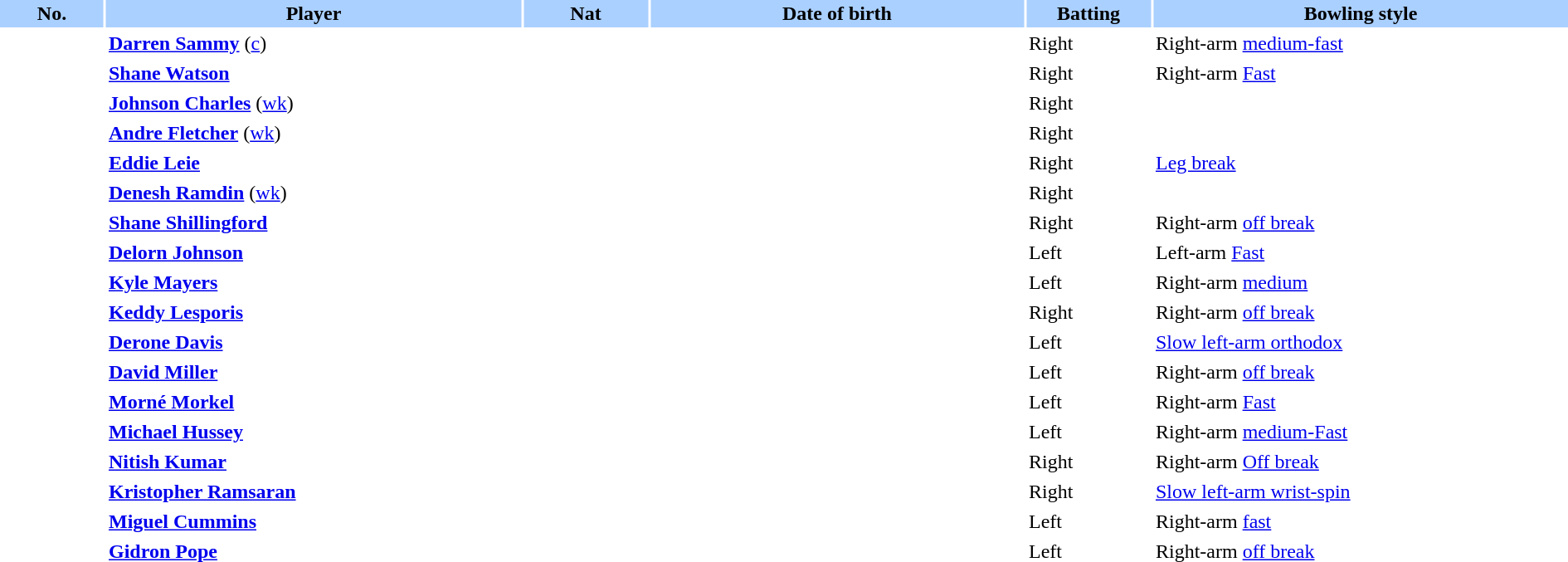<table border="0" cellspacing="2" cellpadding="2" style="width:100%;">
<tr style="background:#aad0ff;">
<th scope="col" style="width:5%;">No.</th>
<th scope="col" style="width:20%;">Player</th>
<th scope="col" style="width:6%;">Nat</th>
<th scope="col" style="width:18%;">Date of birth</th>
<th scope="col" style="width:6%;">Batting</th>
<th scope="col" style="width:20%;">Bowling style</th>
</tr>
<tr>
<td style="text-align:center"></td>
<td><strong><a href='#'>Darren Sammy</a></strong> (<a href='#'>c</a>)</td>
<td style="text-align:center"></td>
<td></td>
<td>Right</td>
<td>Right-arm <a href='#'>medium-fast</a></td>
</tr>
<tr>
<td style="text-align:center"></td>
<td><strong><a href='#'>Shane Watson</a></strong></td>
<td style="text-align:center"></td>
<td></td>
<td>Right</td>
<td>Right-arm <a href='#'>Fast</a></td>
</tr>
<tr>
<td style="text-align:center"></td>
<td><strong><a href='#'>Johnson Charles</a></strong> (<a href='#'>wk</a>)</td>
<td style="text-align:center"></td>
<td></td>
<td>Right</td>
<td></td>
</tr>
<tr>
<td style="text-align:center"></td>
<td><strong><a href='#'>Andre Fletcher</a></strong> (<a href='#'>wk</a>)</td>
<td style="text-align:center"></td>
<td></td>
<td>Right</td>
<td></td>
</tr>
<tr>
<td style="text-align:center"></td>
<td><strong><a href='#'>Eddie Leie</a></strong></td>
<td style="text-align:center"></td>
<td></td>
<td>Right</td>
<td><a href='#'>Leg break</a></td>
</tr>
<tr>
<td style="text-align:center"></td>
<td><strong><a href='#'>Denesh Ramdin</a></strong> (<a href='#'>wk</a>)</td>
<td style="text-align:center"></td>
<td></td>
<td>Right</td>
<td></td>
</tr>
<tr>
<td style="text-align:center"></td>
<td><strong><a href='#'>Shane Shillingford</a></strong></td>
<td style="text-align:center"></td>
<td></td>
<td>Right</td>
<td>Right-arm <a href='#'>off break</a></td>
</tr>
<tr>
<td style="text-align:center"></td>
<td><strong><a href='#'>Delorn Johnson</a></strong></td>
<td style="text-align:center"></td>
<td></td>
<td>Left</td>
<td>Left-arm <a href='#'>Fast</a></td>
</tr>
<tr>
<td style="text-align:center"></td>
<td><strong><a href='#'>Kyle Mayers</a></strong></td>
<td style="text-align:center"></td>
<td></td>
<td>Left</td>
<td>Right-arm <a href='#'>medium</a></td>
</tr>
<tr>
<td style="text-align:center"></td>
<td><strong><a href='#'>Keddy Lesporis</a></strong></td>
<td style="text-align:center"></td>
<td></td>
<td>Right</td>
<td>Right-arm <a href='#'>off break</a></td>
</tr>
<tr>
<td style="text-align:center"></td>
<td><strong><a href='#'>Derone Davis</a></strong></td>
<td style="text-align:center"></td>
<td></td>
<td>Left</td>
<td><a href='#'>Slow left-arm orthodox</a></td>
</tr>
<tr>
<td style="text-align:center"></td>
<td><strong><a href='#'>David Miller</a></strong></td>
<td style="text-align:center"></td>
<td></td>
<td>Left</td>
<td>Right-arm <a href='#'>off break</a></td>
</tr>
<tr>
<td style="text-align:center"></td>
<td><strong><a href='#'>Morné Morkel</a></strong></td>
<td style="text-align:center"></td>
<td></td>
<td>Left</td>
<td>Right-arm <a href='#'>Fast</a></td>
</tr>
<tr>
<td style="text-align:center"></td>
<td><strong><a href='#'>Michael Hussey</a></strong></td>
<td style="text-align:center"></td>
<td></td>
<td>Left</td>
<td>Right-arm <a href='#'>medium-Fast</a></td>
</tr>
<tr>
<td style="text-align:center"></td>
<td><strong><a href='#'>Nitish Kumar</a></strong></td>
<td style="text-align:center"></td>
<td></td>
<td>Right</td>
<td>Right-arm <a href='#'>Off break</a></td>
</tr>
<tr>
<td style="text-align:center"></td>
<td><strong><a href='#'>Kristopher Ramsaran</a></strong></td>
<td style="text-align:center"></td>
<td></td>
<td>Right</td>
<td><a href='#'>Slow left-arm wrist-spin</a></td>
</tr>
<tr>
<td style="text-align:center"></td>
<td><strong><a href='#'>Miguel Cummins</a></strong></td>
<td style="text-align:center"></td>
<td></td>
<td>Left</td>
<td>Right-arm <a href='#'>fast</a></td>
</tr>
<tr>
<td style="text-align:center"></td>
<td><strong><a href='#'>Gidron Pope</a></strong></td>
<td style="text-align:center"></td>
<td></td>
<td>Left</td>
<td>Right-arm <a href='#'>off break</a></td>
</tr>
<tr>
</tr>
</table>
